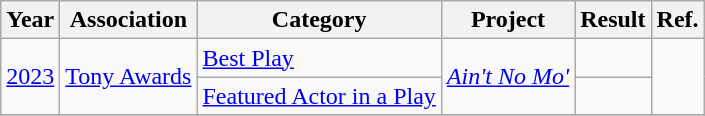<table class="wikitable">
<tr>
<th>Year</th>
<th>Association</th>
<th>Category</th>
<th>Project</th>
<th>Result</th>
<th>Ref.</th>
</tr>
<tr>
<td rowspan="2"><a href='#'>2023</a></td>
<td rowspan=2><a href='#'>Tony Awards</a></td>
<td><a href='#'>Best Play</a></td>
<td rowspan=2><em><a href='#'>Ain't No Mo'</a></em></td>
<td></td>
<td rowspan=2></td>
</tr>
<tr>
<td><a href='#'>Featured Actor in a Play</a></td>
<td></td>
</tr>
<tr>
</tr>
</table>
